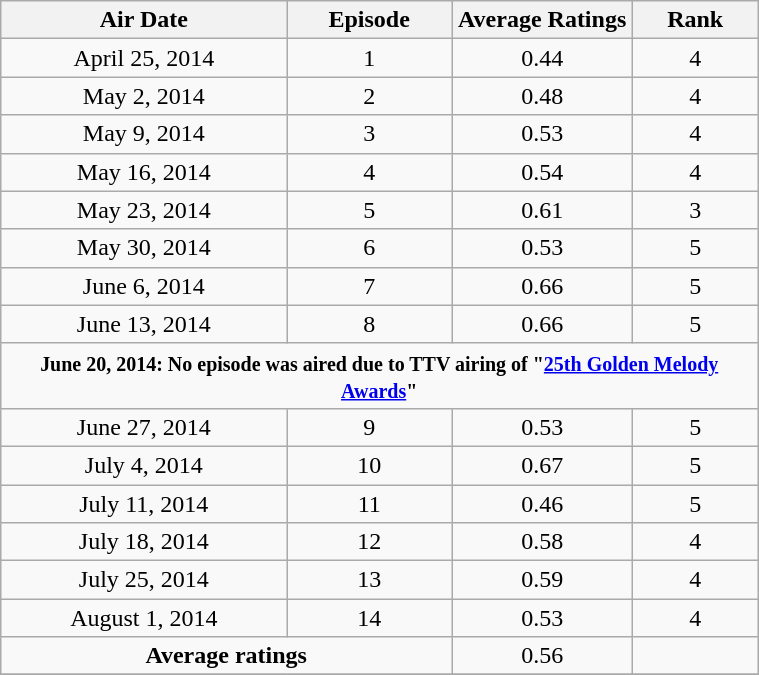<table class="wikitable" style="text-align:center;width:40%;">
<tr>
<th width="13%">Air Date</th>
<th width="5%">Episode</th>
<th width="6%">Average Ratings</th>
<th width="4%">Rank</th>
</tr>
<tr>
<td>April 25, 2014</td>
<td>1</td>
<td>0.44</td>
<td>4</td>
</tr>
<tr>
<td>May 2, 2014</td>
<td>2</td>
<td>0.48</td>
<td>4</td>
</tr>
<tr>
<td>May 9, 2014</td>
<td>3</td>
<td>0.53</td>
<td>4</td>
</tr>
<tr>
<td>May 16, 2014</td>
<td>4</td>
<td>0.54</td>
<td>4</td>
</tr>
<tr>
<td>May 23, 2014</td>
<td>5</td>
<td>0.61</td>
<td>3</td>
</tr>
<tr>
<td>May 30, 2014</td>
<td>6</td>
<td>0.53</td>
<td>5</td>
</tr>
<tr>
<td>June 6, 2014</td>
<td>7</td>
<td>0.66</td>
<td>5</td>
</tr>
<tr>
<td>June 13, 2014</td>
<td>8</td>
<td>0.66</td>
<td>5</td>
</tr>
<tr>
<td colspan=4><small><strong>June 20, 2014: No episode was aired due to TTV airing of "<a href='#'>25th Golden Melody Awards</a>"</strong></small></td>
</tr>
<tr>
<td>June 27, 2014</td>
<td>9</td>
<td>0.53</td>
<td>5</td>
</tr>
<tr>
<td>July 4, 2014</td>
<td>10</td>
<td>0.67</td>
<td>5</td>
</tr>
<tr>
<td>July 11, 2014</td>
<td>11</td>
<td>0.46</td>
<td>5</td>
</tr>
<tr>
<td>July 18, 2014</td>
<td>12</td>
<td>0.58</td>
<td>4</td>
</tr>
<tr>
<td>July 25, 2014</td>
<td>13</td>
<td>0.59</td>
<td>4</td>
</tr>
<tr>
<td>August 1, 2014</td>
<td>14</td>
<td>0.53</td>
<td>4</td>
</tr>
<tr>
<td colspan=2><strong>Average ratings</strong></td>
<td>0.56</td>
<td></td>
</tr>
<tr>
</tr>
</table>
